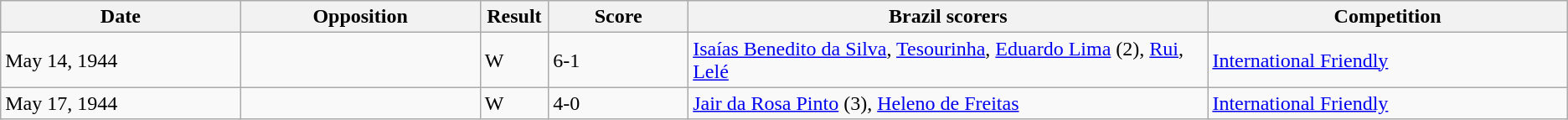<table class="wikitable" style="text-align: left;">
<tr>
<th width=12%>Date</th>
<th width=12%>Opposition</th>
<th width=1%>Result</th>
<th width=7%>Score</th>
<th width=26%>Brazil scorers</th>
<th width=18%>Competition</th>
</tr>
<tr>
<td>May 14, 1944</td>
<td></td>
<td>W</td>
<td>6-1</td>
<td><a href='#'>Isaías Benedito da Silva</a>, <a href='#'>Tesourinha</a>, <a href='#'>Eduardo Lima</a> (2), <a href='#'>Rui</a>, <a href='#'>Lelé</a></td>
<td><a href='#'>International Friendly</a></td>
</tr>
<tr>
<td>May 17, 1944</td>
<td></td>
<td>W</td>
<td>4-0</td>
<td><a href='#'>Jair da Rosa Pinto</a> (3), <a href='#'>Heleno de Freitas</a></td>
<td><a href='#'>International Friendly</a></td>
</tr>
</table>
